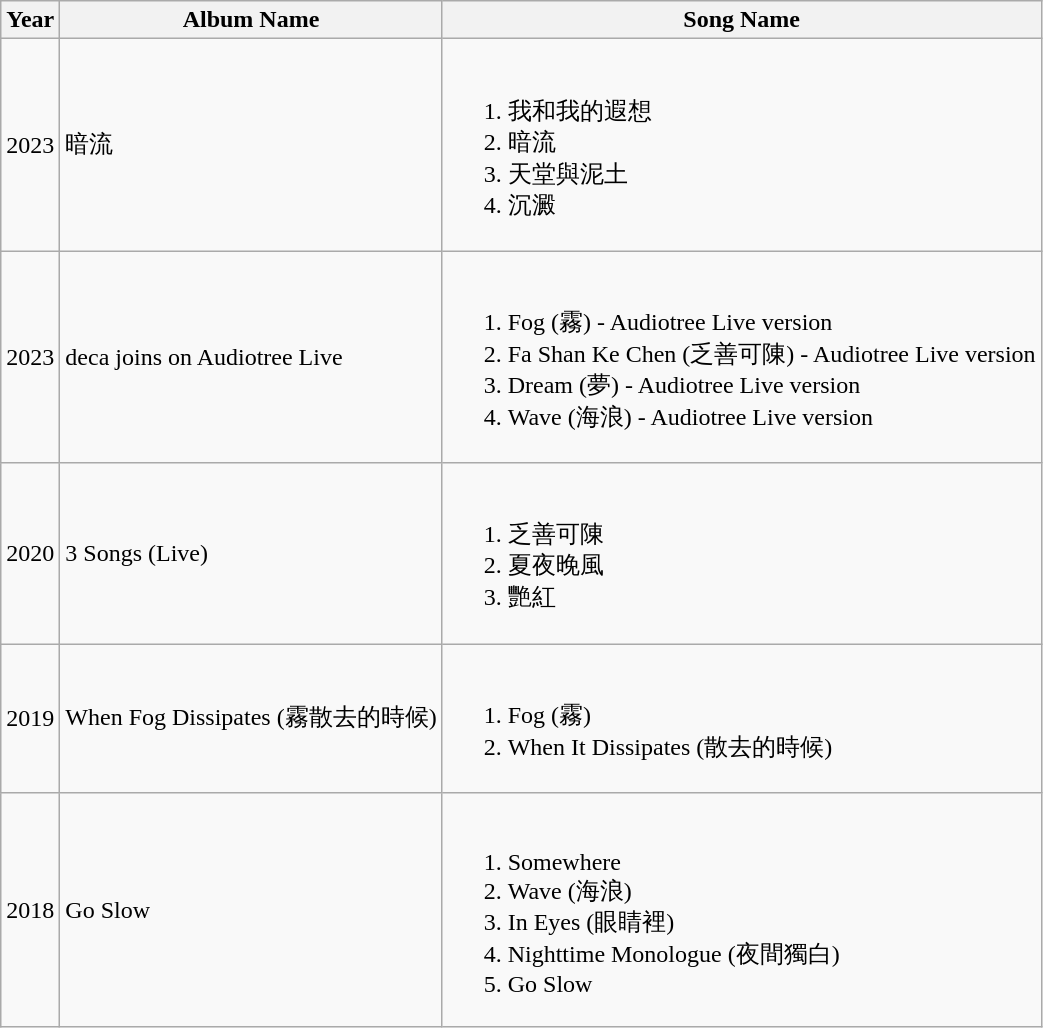<table class="wikitable">
<tr>
<th>Year</th>
<th>Album Name</th>
<th>Song Name</th>
</tr>
<tr>
<td>2023</td>
<td>暗流</td>
<td><br><ol><li>我和我的遐想</li><li>暗流</li><li>天堂與泥土</li><li>沉澱</li></ol></td>
</tr>
<tr>
<td>2023</td>
<td>deca joins on Audiotree Live</td>
<td><br><ol><li>Fog (霧) - Audiotree Live version</li><li>Fa Shan Ke Chen (乏善可陳) - Audiotree Live version</li><li>Dream (夢) - Audiotree Live version</li><li>Wave (海浪) - Audiotree Live version</li></ol></td>
</tr>
<tr>
<td>2020</td>
<td>3 Songs (Live)</td>
<td><br><ol><li>乏善可陳</li><li>夏夜晚風</li><li>艷紅</li></ol></td>
</tr>
<tr>
<td>2019</td>
<td>When Fog Dissipates (霧散去的時候)</td>
<td><br><ol><li>Fog (霧)</li><li>When It Dissipates (散去的時候)</li></ol></td>
</tr>
<tr>
<td>2018</td>
<td>Go Slow</td>
<td><br><ol><li>Somewhere</li><li>Wave (海浪)</li><li>In Eyes (眼睛裡)</li><li>Nighttime Monologue (夜間獨白)</li><li>Go Slow</li></ol></td>
</tr>
</table>
